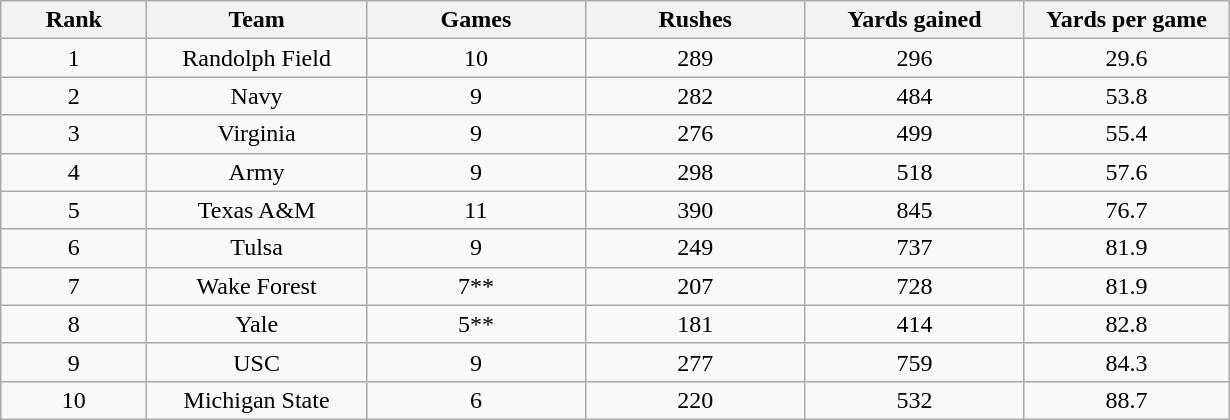<table class="wikitable sortable">
<tr>
<th bgcolor="#DDDDFF" width="10%">Rank</th>
<th bgcolor="#DDDDFF" width="15%">Team</th>
<th bgcolor="#DDDDFF" width="15%">Games</th>
<th bgcolor="#DDDDFF" width="15%">Rushes</th>
<th bgcolor="#DDDDFF" width="15%">Yards gained</th>
<th bgcolor="#DDDDFF" width="14%">Yards per game</th>
</tr>
<tr align="center">
<td>1</td>
<td>Randolph Field</td>
<td>10</td>
<td>289</td>
<td>296</td>
<td>29.6</td>
</tr>
<tr align="center">
<td>2</td>
<td>Navy</td>
<td>9</td>
<td>282</td>
<td>484</td>
<td>53.8</td>
</tr>
<tr align="center">
<td>3</td>
<td>Virginia</td>
<td>9</td>
<td>276</td>
<td>499</td>
<td>55.4</td>
</tr>
<tr align="center">
<td>4</td>
<td>Army</td>
<td>9</td>
<td>298</td>
<td>518</td>
<td>57.6</td>
</tr>
<tr align="center">
<td>5</td>
<td>Texas A&M</td>
<td>11</td>
<td>390</td>
<td>845</td>
<td>76.7</td>
</tr>
<tr align="center">
<td>6</td>
<td>Tulsa</td>
<td>9</td>
<td>249</td>
<td>737</td>
<td>81.9</td>
</tr>
<tr align="center">
<td>7</td>
<td>Wake Forest</td>
<td>7**</td>
<td>207</td>
<td>728</td>
<td>81.9</td>
</tr>
<tr align="center">
<td>8</td>
<td>Yale</td>
<td>5**</td>
<td>181</td>
<td>414</td>
<td>82.8</td>
</tr>
<tr align="center">
<td>9</td>
<td>USC</td>
<td>9</td>
<td>277</td>
<td>759</td>
<td>84.3</td>
</tr>
<tr align="center">
<td>10</td>
<td>Michigan State</td>
<td>6</td>
<td>220</td>
<td>532</td>
<td>88.7</td>
</tr>
</table>
